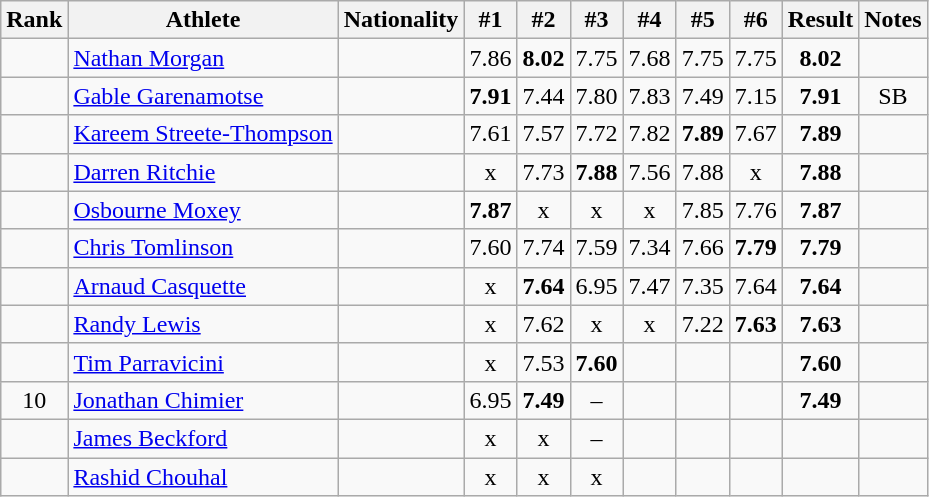<table class="wikitable sortable" style="text-align:center">
<tr>
<th>Rank</th>
<th>Athlete</th>
<th>Nationality</th>
<th>#1</th>
<th>#2</th>
<th>#3</th>
<th>#4</th>
<th>#5</th>
<th>#6</th>
<th>Result</th>
<th>Notes</th>
</tr>
<tr>
<td></td>
<td align="left"><a href='#'>Nathan Morgan</a></td>
<td align=left></td>
<td>7.86</td>
<td><strong>8.02</strong></td>
<td>7.75</td>
<td>7.68</td>
<td>7.75</td>
<td>7.75</td>
<td><strong>8.02</strong></td>
<td></td>
</tr>
<tr>
<td></td>
<td align="left"><a href='#'>Gable Garenamotse</a></td>
<td align=left></td>
<td><strong>7.91</strong></td>
<td>7.44</td>
<td>7.80</td>
<td>7.83</td>
<td>7.49</td>
<td>7.15</td>
<td><strong>7.91</strong></td>
<td>SB</td>
</tr>
<tr>
<td></td>
<td align="left"><a href='#'>Kareem Streete-Thompson</a></td>
<td align=left></td>
<td>7.61</td>
<td>7.57</td>
<td>7.72</td>
<td>7.82</td>
<td><strong>7.89</strong></td>
<td>7.67</td>
<td><strong>7.89</strong></td>
<td></td>
</tr>
<tr>
<td></td>
<td align="left"><a href='#'>Darren Ritchie</a></td>
<td align=left></td>
<td>x</td>
<td>7.73</td>
<td><strong>7.88</strong></td>
<td>7.56</td>
<td>7.88</td>
<td>x</td>
<td><strong>7.88</strong></td>
<td></td>
</tr>
<tr>
<td></td>
<td align="left"><a href='#'>Osbourne Moxey</a></td>
<td align=left></td>
<td><strong>7.87</strong></td>
<td>x</td>
<td>x</td>
<td>x</td>
<td>7.85</td>
<td>7.76</td>
<td><strong>7.87</strong></td>
<td></td>
</tr>
<tr>
<td></td>
<td align="left"><a href='#'>Chris Tomlinson</a></td>
<td align=left></td>
<td>7.60</td>
<td>7.74</td>
<td>7.59</td>
<td>7.34</td>
<td>7.66</td>
<td><strong>7.79</strong></td>
<td><strong>7.79</strong></td>
<td></td>
</tr>
<tr>
<td></td>
<td align="left"><a href='#'>Arnaud Casquette</a></td>
<td align=left></td>
<td>x</td>
<td><strong>7.64</strong></td>
<td>6.95</td>
<td>7.47</td>
<td>7.35</td>
<td>7.64</td>
<td><strong>7.64</strong></td>
<td></td>
</tr>
<tr>
<td></td>
<td align="left"><a href='#'>Randy Lewis</a></td>
<td align=left></td>
<td>x</td>
<td>7.62</td>
<td>x</td>
<td>x</td>
<td>7.22</td>
<td><strong>7.63</strong></td>
<td><strong>7.63</strong></td>
<td></td>
</tr>
<tr>
<td></td>
<td align="left"><a href='#'>Tim Parravicini</a></td>
<td align=left></td>
<td>x</td>
<td>7.53</td>
<td><strong>7.60</strong></td>
<td></td>
<td></td>
<td></td>
<td><strong>7.60</strong></td>
<td></td>
</tr>
<tr>
<td>10</td>
<td align="left"><a href='#'>Jonathan Chimier</a></td>
<td align=left></td>
<td>6.95</td>
<td><strong>7.49</strong></td>
<td>–</td>
<td></td>
<td></td>
<td></td>
<td><strong>7.49</strong></td>
<td></td>
</tr>
<tr>
<td></td>
<td align="left"><a href='#'>James Beckford</a></td>
<td align=left></td>
<td>x</td>
<td>x</td>
<td>–</td>
<td></td>
<td></td>
<td></td>
<td><strong></strong></td>
<td></td>
</tr>
<tr>
<td></td>
<td align="left"><a href='#'>Rashid Chouhal</a></td>
<td align=left></td>
<td>x</td>
<td>x</td>
<td>x</td>
<td></td>
<td></td>
<td></td>
<td><strong></strong></td>
<td></td>
</tr>
</table>
